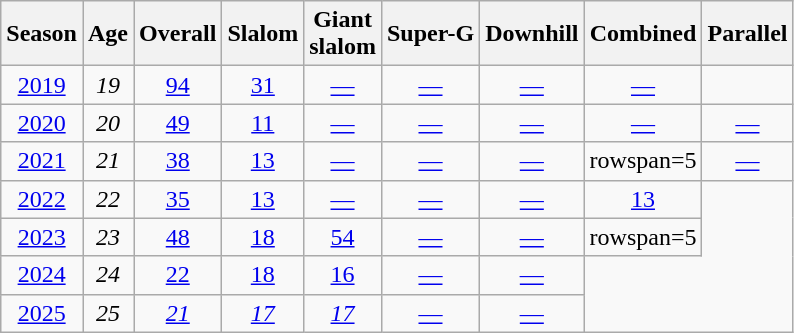<table class=wikitable style="text-align:center">
<tr>
<th>Season</th>
<th>Age</th>
<th>Overall</th>
<th>Slalom</th>
<th>Giant<br>slalom</th>
<th>Super-G</th>
<th>Downhill</th>
<th>Combined</th>
<th>Parallel</th>
</tr>
<tr>
<td><a href='#'>2019</a></td>
<td><em>19</em></td>
<td><a href='#'>94</a></td>
<td><a href='#'>31</a></td>
<td><a href='#'>—</a></td>
<td><a href='#'>—</a></td>
<td><a href='#'>—</a></td>
<td><a href='#'>—</a></td>
<td></td>
</tr>
<tr>
<td><a href='#'>2020</a></td>
<td><em>20</em></td>
<td><a href='#'>49</a></td>
<td><a href='#'>11</a></td>
<td><a href='#'>—</a></td>
<td><a href='#'>—</a></td>
<td><a href='#'>—</a></td>
<td><a href='#'>—</a></td>
<td><a href='#'>—</a></td>
</tr>
<tr>
<td><a href='#'>2021</a></td>
<td><em>21</em></td>
<td><a href='#'>38</a></td>
<td><a href='#'>13</a></td>
<td><a href='#'>—</a></td>
<td><a href='#'>—</a></td>
<td><a href='#'>—</a></td>
<td>rowspan=5 </td>
<td><a href='#'>—</a></td>
</tr>
<tr>
<td><a href='#'>2022</a></td>
<td><em>22</em></td>
<td><a href='#'>35</a></td>
<td><a href='#'>13</a></td>
<td><a href='#'>—</a></td>
<td><a href='#'>—</a></td>
<td><a href='#'>—</a></td>
<td><a href='#'>13</a></td>
</tr>
<tr>
<td><a href='#'>2023</a></td>
<td><em>23</em></td>
<td><a href='#'>48</a></td>
<td><a href='#'>18</a></td>
<td><a href='#'>54</a></td>
<td><a href='#'>—</a></td>
<td><a href='#'>—</a></td>
<td>rowspan=5 </td>
</tr>
<tr>
<td><a href='#'>2024</a></td>
<td><em>24</em></td>
<td><a href='#'>22</a></td>
<td><a href='#'>18</a></td>
<td><a href='#'>16</a></td>
<td><a href='#'>—</a></td>
<td><a href='#'>—</a></td>
</tr>
<tr>
<td><a href='#'>2025</a></td>
<td><em>25</em></td>
<td><a href='#'><em>21</em></a></td>
<td><a href='#'><em>17</em></a></td>
<td><a href='#'><em>17</em></a></td>
<td><a href='#'>—</a></td>
<td><a href='#'>—</a></td>
</tr>
</table>
